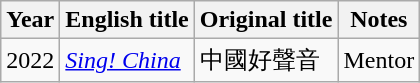<table class="wikitable sortable">
<tr>
<th>Year</th>
<th>English title</th>
<th>Original title</th>
<th class="unsortable">Notes</th>
</tr>
<tr>
<td>2022</td>
<td><em><a href='#'>Sing! China</a></em></td>
<td>中國好聲音</td>
<td>Mentor</td>
</tr>
</table>
